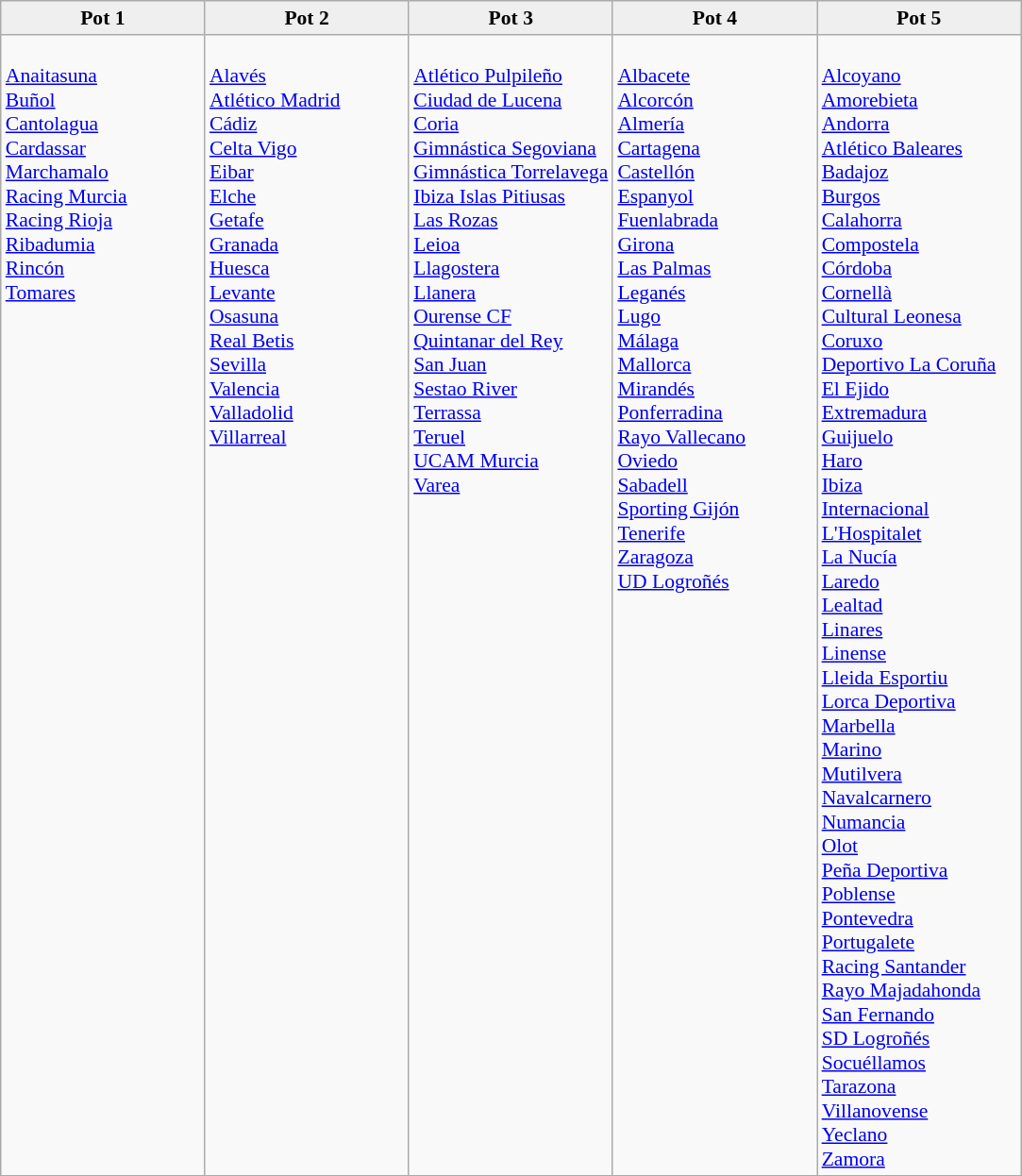<table class="wikitable" style="font-size:90%">
<tr bgcolor=#efefef align=center>
<td width=20%><strong>Pot 1</strong><br></td>
<td width=20%><strong>Pot 2</strong><br></td>
<td width=20%><strong>Pot 3</strong><br></td>
<td width=20%><strong>Pot 4</strong><br></td>
<td width=20%><strong>Pot 5</strong><br></td>
</tr>
<tr valign=top>
<td><br><a href='#'>Anaitasuna</a><br>
<a href='#'>Buñol</a><br>
<a href='#'>Cantolagua</a><br>
<a href='#'>Cardassar</a><br>
<a href='#'>Marchamalo</a><br>
<a href='#'>Racing Murcia</a><br>
<a href='#'>Racing Rioja</a><br>
<a href='#'>Ribadumia</a><br>
<a href='#'>Rincón</a><br>
<a href='#'>Tomares</a></td>
<td><br><a href='#'>Alavés</a><br>
<a href='#'>Atlético Madrid</a><br>
<a href='#'>Cádiz</a><br>
<a href='#'>Celta Vigo</a><br>
<a href='#'>Eibar</a><br>
<a href='#'>Elche</a><br>
<a href='#'>Getafe</a><br>
<a href='#'>Granada</a><br>
<a href='#'>Huesca</a><br>
<a href='#'>Levante</a><br>
<a href='#'>Osasuna</a><br>
<a href='#'>Real Betis</a><br>
<a href='#'>Sevilla</a><br>
<a href='#'>Valencia</a><br>
<a href='#'>Valladolid</a><br>
<a href='#'>Villarreal</a></td>
<td><br><a href='#'>Atlético Pulpileño</a><br>
<a href='#'>Ciudad de Lucena</a><br>
<a href='#'>Coria</a><br>
<a href='#'>Gimnástica Segoviana</a><br>
<a href='#'>Gimnástica Torrelavega</a><br>
<a href='#'>Ibiza Islas Pitiusas</a><br>
<a href='#'>Las Rozas</a><br>
<a href='#'>Leioa</a><br>
<a href='#'>Llagostera</a><br>
<a href='#'>Llanera</a><br>
<a href='#'>Ourense CF</a><br>
<a href='#'>Quintanar del Rey</a><br>
<a href='#'>San Juan</a><br>
<a href='#'>Sestao River</a><br>
<a href='#'>Terrassa</a><br>
<a href='#'>Teruel</a><br>
<a href='#'>UCAM Murcia</a><br>
<a href='#'>Varea</a></td>
<td><br><a href='#'>Albacete</a><br>
<a href='#'>Alcorcón</a><br>
<a href='#'>Almería</a><br>
<a href='#'>Cartagena</a><br>
<a href='#'>Castellón</a><br>
<a href='#'>Espanyol</a><br>
<a href='#'>Fuenlabrada</a><br>
<a href='#'>Girona</a><br>
<a href='#'>Las Palmas</a><br>
<a href='#'>Leganés</a><br>
<a href='#'>Lugo</a><br>
<a href='#'>Málaga</a><br>
<a href='#'>Mallorca</a><br>
<a href='#'>Mirandés</a><br>
<a href='#'>Ponferradina</a><br>
<a href='#'>Rayo Vallecano</a><br>
<a href='#'>Oviedo</a><br>
<a href='#'>Sabadell</a><br>
<a href='#'>Sporting Gijón</a><br>
<a href='#'>Tenerife</a><br>
<a href='#'>Zaragoza</a><br>
<a href='#'>UD Logroñés</a></td>
<td><br><a href='#'>Alcoyano</a><br>
<a href='#'>Amorebieta</a><br>
<a href='#'>Andorra</a><br>
<a href='#'>Atlético Baleares</a><br>
<a href='#'>Badajoz</a><br>
<a href='#'>Burgos</a><br>
<a href='#'>Calahorra</a><br>
<a href='#'>Compostela</a><br>
<a href='#'>Córdoba</a><br>
<a href='#'>Cornellà</a><br>
<a href='#'>Cultural Leonesa</a><br>
<a href='#'>Coruxo</a><br>
<a href='#'>Deportivo La Coruña</a><br>
<a href='#'>El Ejido</a><br>
<a href='#'>Extremadura</a><br>
<a href='#'>Guijuelo</a><br>
<a href='#'>Haro</a><br>
<a href='#'>Ibiza</a><br>
<a href='#'>Internacional</a><br>
<a href='#'>L'Hospitalet</a><br>
<a href='#'>La Nucía</a><br>
<a href='#'>Laredo</a><br>
<a href='#'>Lealtad</a><br>
<a href='#'>Linares</a><br>
<a href='#'>Linense</a><br>
<a href='#'>Lleida Esportiu</a><br>
<a href='#'>Lorca Deportiva</a><br>
<a href='#'>Marbella</a><br>
<a href='#'>Marino</a><br>
<a href='#'>Mutilvera</a><br>
<a href='#'>Navalcarnero</a><br>
<a href='#'>Numancia</a><br>
<a href='#'>Olot</a><br>
<a href='#'>Peña Deportiva</a><br>
<a href='#'>Poblense</a><br>
<a href='#'>Pontevedra</a><br>
<a href='#'>Portugalete</a><br>
<a href='#'>Racing Santander</a><br>
<a href='#'>Rayo Majadahonda</a><br>
<a href='#'>San Fernando</a><br>
<a href='#'>SD Logroñés</a><br>
<a href='#'>Socuéllamos</a><br>
<a href='#'>Tarazona</a><br>
<a href='#'>Villanovense</a><br>
<a href='#'>Yeclano</a><br>
<a href='#'>Zamora</a></td>
</tr>
</table>
